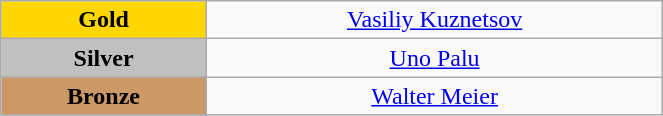<table class="wikitable" style="text-align:center; " width="35%">
<tr>
<td bgcolor="gold"><strong>Gold</strong></td>
<td><a href='#'>Vasiliy Kuznetsov</a><br>  <small><em></em></small></td>
</tr>
<tr>
<td bgcolor="silver"><strong>Silver</strong></td>
<td><a href='#'>Uno Palu</a><br>  <small><em></em></small></td>
</tr>
<tr>
<td bgcolor="CC9966"><strong>Bronze</strong></td>
<td><a href='#'>Walter Meier</a><br>  <small><em></em></small></td>
</tr>
</table>
